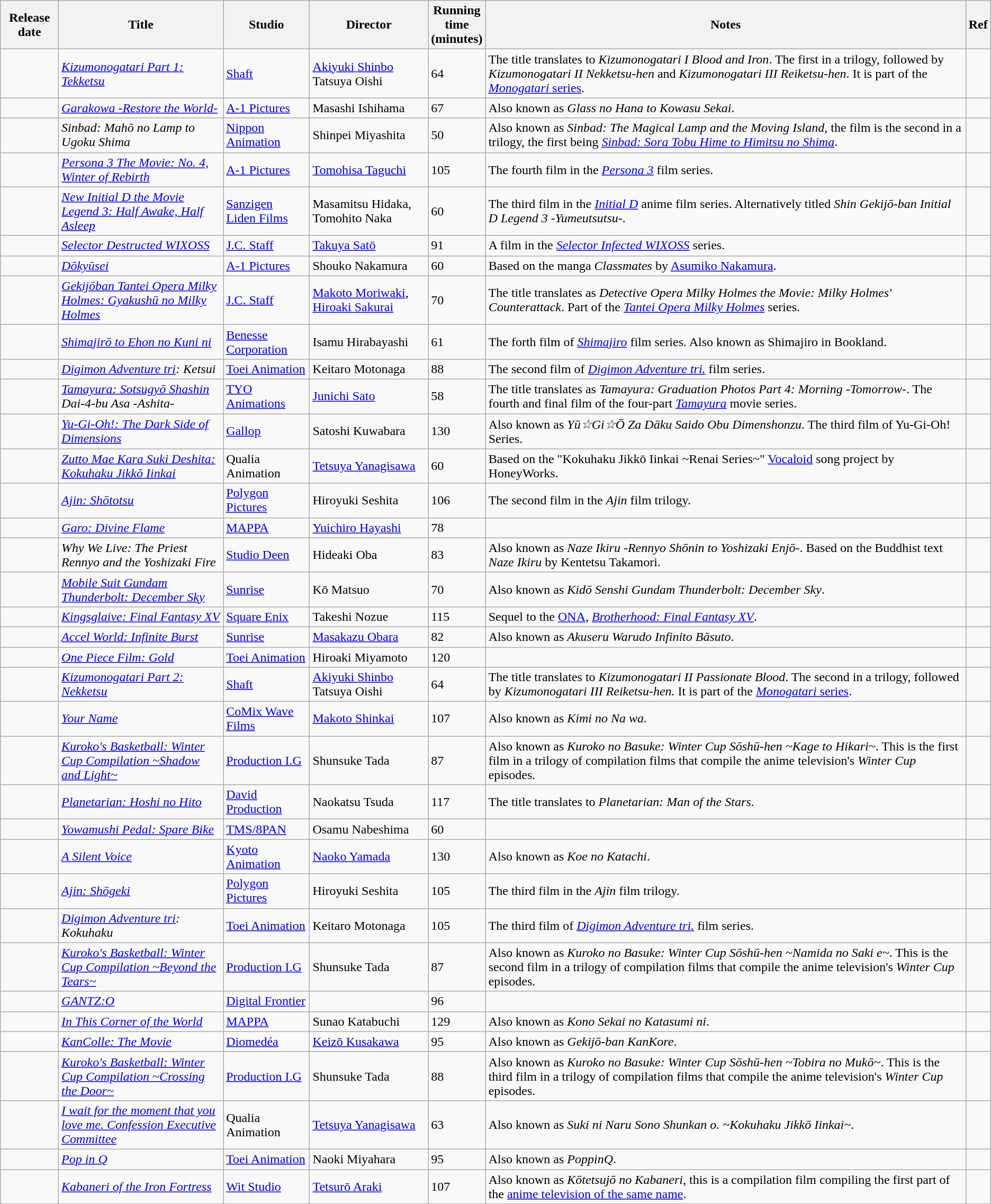<table class="wikitable sortable" border="1">
<tr>
<th>Release date</th>
<th width="200px">Title</th>
<th>Studio</th>
<th>Director</th>
<th width="10px">Running time (minutes)</th>
<th class="unsortable">Notes</th>
<th class="unsortable">Ref</th>
</tr>
<tr>
<td></td>
<td><em><a href='#'>Kizumonogatari Part 1: Tekketsu</a></em></td>
<td><a href='#'>Shaft</a></td>
<td><a href='#'>Akiyuki Shinbo</a><br>Tatsuya Oishi</td>
<td>64</td>
<td>The title translates to <em>Kizumonogatari I Blood and Iron</em>. The first in a trilogy, followed by <em>Kizumonogatari II Nekketsu-hen</em> and <em>Kizumonogatari III Reiketsu-hen</em>. It is part of the <a href='#'><em>Monogatari</em> series</a>.</td>
<td></td>
</tr>
<tr>
<td></td>
<td><em><a href='#'>Garakowa -Restore the World-</a></em></td>
<td><a href='#'>A-1 Pictures</a></td>
<td>Masashi Ishihama</td>
<td>67</td>
<td>Also known as <em>Glass no Hana to Kowasu Sekai</em>.</td>
<td></td>
</tr>
<tr>
<td></td>
<td><em>Sinbad: Mahō no Lamp to Ugoku Shima</em></td>
<td><a href='#'>Nippon Animation</a></td>
<td>Shinpei Miyashita</td>
<td>50</td>
<td>Also known as <em>Sinbad: The Magical Lamp and the Moving Island</em>, the film is the second in a trilogy, the first being <em><a href='#'>Sinbad: Sora Tobu Hime to Himitsu no Shima</a></em>.</td>
<td></td>
</tr>
<tr>
<td></td>
<td><em><a href='#'>Persona 3 The Movie: No. 4, Winter of Rebirth</a></em></td>
<td><a href='#'>A-1 Pictures</a></td>
<td><a href='#'>Tomohisa Taguchi</a></td>
<td>105</td>
<td>The fourth film in the <em><a href='#'>Persona 3</a></em> film series.</td>
<td></td>
</tr>
<tr>
<td></td>
<td><em><a href='#'>New Initial D the Movie Legend 3: Half Awake, Half Asleep</a></em></td>
<td><a href='#'>Sanzigen</a><br><a href='#'>Liden Films</a></td>
<td>Masamitsu Hidaka, Tomohito Naka</td>
<td>60</td>
<td>The third film in the <em><a href='#'>Initial D</a></em> anime film series.  Alternatively titled <em>Shin Gekijō-ban Initial D Legend 3 -Yumeutsutsu-</em>.</td>
<td></td>
</tr>
<tr>
<td></td>
<td><em><a href='#'>Selector Destructed WIXOSS</a></em></td>
<td><a href='#'>J.C. Staff</a></td>
<td><a href='#'>Takuya Satō</a></td>
<td>91</td>
<td>A film in the <em><a href='#'>Selector Infected WIXOSS</a></em> series.</td>
<td></td>
</tr>
<tr>
<td></td>
<td><em><a href='#'>Dōkyūsei</a></em></td>
<td><a href='#'>A-1 Pictures</a></td>
<td>Shouko Nakamura</td>
<td>60</td>
<td>Based on the manga <em>Classmates</em> by <a href='#'>Asumiko Nakamura</a>.</td>
<td></td>
</tr>
<tr>
<td></td>
<td><em><a href='#'>Gekijōban Tantei Opera Milky Holmes: Gyakushū no Milky Holmes</a></em></td>
<td><a href='#'>J.C. Staff</a></td>
<td><a href='#'>Makoto Moriwaki</a>, <a href='#'>Hiroaki Sakurai</a></td>
<td>70</td>
<td>The title translates as <em>Detective Opera Milky Holmes the Movie: Milky Holmes' Counterattack</em>.  Part of the <em><a href='#'>Tantei Opera Milky Holmes</a></em> series.</td>
<td></td>
</tr>
<tr>
<td></td>
<td><em><a href='#'>Shimajirō to Ehon no Kuni ni</a></em></td>
<td><a href='#'>Benesse Corporation</a></td>
<td>Isamu Hirabayashi</td>
<td>61</td>
<td>The forth film of <em><a href='#'>Shimajiro</a></em> film series. Also known as Shimajiro in Bookland.</td>
<td></td>
</tr>
<tr>
<td></td>
<td><em><a href='#'>Digimon Adventure tri</a>: Ketsui</em></td>
<td><a href='#'>Toei Animation</a></td>
<td>Keitaro Motonaga</td>
<td>88</td>
<td>The second film of <em><a href='#'>Digimon Adventure tri.</a></em> film series.</td>
<td></td>
</tr>
<tr>
<td></td>
<td><em><a href='#'>Tamayura: Sotsugyō Shashin</a> Dai-4-bu Asa -Ashita-</em></td>
<td><a href='#'>TYO Animations</a></td>
<td><a href='#'>Junichi Sato</a></td>
<td>58</td>
<td>The title translates as <em>Tamayura: Graduation Photos Part 4: Morning -Tomorrow-</em>. The fourth and final film of the four-part <em><a href='#'>Tamayura</a></em> movie series.</td>
<td></td>
</tr>
<tr>
<td></td>
<td><em><a href='#'>Yu-Gi-Oh!: The Dark Side of Dimensions</a></em></td>
<td><a href='#'>Gallop</a></td>
<td>Satoshi Kuwabara</td>
<td>130</td>
<td>Also known as <em>Yū☆Gi☆Ō Za Dāku Saido Obu Dimenshonzu</em>. The third film of Yu-Gi-Oh! Series.</td>
<td></td>
</tr>
<tr>
<td></td>
<td><em><a href='#'>Zutto Mae Kara Suki Deshita: Kokuhaku Jikkō Iinkai</a></em></td>
<td>Qualia Animation</td>
<td><a href='#'>Tetsuya Yanagisawa</a></td>
<td>60</td>
<td>Based on the "Kokuhaku Jikkō Iinkai ~Renai Series~" <a href='#'>Vocaloid</a> song project by HoneyWorks.</td>
<td></td>
</tr>
<tr>
<td></td>
<td><em><a href='#'>Ajin: Shōtotsu</a></em></td>
<td><a href='#'>Polygon Pictures</a></td>
<td>Hiroyuki Seshita</td>
<td>106</td>
<td>The second film in the <em>Ajin</em> film trilogy.</td>
<td><br></td>
</tr>
<tr>
<td></td>
<td><em><a href='#'>Garo: Divine Flame</a></em></td>
<td><a href='#'>MAPPA</a></td>
<td><a href='#'>Yuichiro Hayashi</a></td>
<td>78</td>
<td></td>
<td></td>
</tr>
<tr>
<td></td>
<td><em>Why We Live: The Priest Rennyo and the Yoshizaki Fire</em></td>
<td><a href='#'>Studio Deen</a></td>
<td>Hideaki Oba</td>
<td>83</td>
<td>Also known as <em>Naze Ikiru -Rennyo Shōnin to Yoshizaki Enjō-</em>. Based on the Buddhist text <em>Naze Ikiru</em> by Kentetsu Takamori.</td>
<td></td>
</tr>
<tr>
<td></td>
<td><em><a href='#'>Mobile Suit Gundam Thunderbolt: December Sky</a></em></td>
<td><a href='#'>Sunrise</a></td>
<td>Kō Matsuo</td>
<td>70</td>
<td>Also known as <em>Kidō Senshi Gundam Thunderbolt: December Sky</em>.</td>
<td></td>
</tr>
<tr>
<td></td>
<td><em><a href='#'>Kingsglaive: Final Fantasy XV</a></em></td>
<td><a href='#'>Square Enix</a></td>
<td>Takeshi Nozue</td>
<td>115</td>
<td>Sequel to the <a href='#'>ONA</a>, <em><a href='#'>Brotherhood: Final Fantasy XV</a></em>.</td>
<td></td>
</tr>
<tr>
<td></td>
<td><em><a href='#'>Accel World: Infinite Burst</a></em></td>
<td><a href='#'>Sunrise</a></td>
<td><a href='#'>Masakazu Obara</a></td>
<td>82</td>
<td>Also known as <em>Akuseru Warudo Infinito Bāsuto</em>.</td>
<td></td>
</tr>
<tr>
<td></td>
<td><em><a href='#'>One Piece Film: Gold</a></em></td>
<td><a href='#'>Toei Animation</a></td>
<td>Hiroaki Miyamoto</td>
<td>120</td>
<td></td>
<td></td>
</tr>
<tr>
<td></td>
<td><em><a href='#'>Kizumonogatari Part 2: Nekketsu</a></em></td>
<td><a href='#'>Shaft</a></td>
<td><a href='#'>Akiyuki Shinbo</a><br>Tatsuya Oishi</td>
<td>64</td>
<td>The title translates to <em>Kizumonogatari II Passionate Blood</em>. The second in a trilogy, followed by <em>Kizumonogatari III Reiketsu-hen.</em> It is part of the <a href='#'><em>Monogatari</em> series</a>.</td>
<td></td>
</tr>
<tr>
<td></td>
<td><em><a href='#'>Your Name</a></em></td>
<td><a href='#'>CoMix Wave Films</a></td>
<td><a href='#'>Makoto Shinkai</a></td>
<td>107</td>
<td>Also known as <em>Kimi no Na wa.</em></td>
<td></td>
</tr>
<tr>
<td></td>
<td><em><a href='#'>Kuroko's Basketball: Winter Cup Compilation ~Shadow and Light~</a></em></td>
<td><a href='#'>Production I.G</a></td>
<td>Shunsuke Tada</td>
<td>87</td>
<td>Also known as <em>Kuroko no Basuke: Winter Cup Sōshū-hen ~Kage to Hikari~</em>. This is the first film in a trilogy of compilation films that compile the anime television's <em>Winter Cup</em> episodes.</td>
<td></td>
</tr>
<tr>
<td></td>
<td><em><a href='#'>Planetarian: Hoshi no Hito</a></em></td>
<td><a href='#'>David Production</a></td>
<td>Naokatsu Tsuda</td>
<td>117</td>
<td>The title translates to <em>Planetarian: Man of the Stars</em>.</td>
<td></td>
</tr>
<tr>
<td></td>
<td><em><a href='#'>Yowamushi Pedal: Spare Bike</a></em></td>
<td><a href='#'>TMS/8PAN</a></td>
<td>Osamu Nabeshima</td>
<td>60</td>
<td></td>
<td></td>
</tr>
<tr>
<td></td>
<td><em><a href='#'>A Silent Voice</a></em></td>
<td><a href='#'>Kyoto Animation</a></td>
<td><a href='#'>Naoko Yamada</a></td>
<td>130</td>
<td>Also known as <em>Koe no Katachi</em>.</td>
<td></td>
</tr>
<tr>
<td></td>
<td><em><a href='#'>Ajin: Shōgeki</a></em></td>
<td><a href='#'>Polygon Pictures</a></td>
<td>Hiroyuki Seshita</td>
<td>105</td>
<td>The third film in the <em>Ajin</em> film trilogy.</td>
<td></td>
</tr>
<tr>
<td></td>
<td><em><a href='#'>Digimon Adventure tri</a>: Kokuhaku</em></td>
<td><a href='#'>Toei Animation</a></td>
<td>Keitaro Motonaga</td>
<td>105</td>
<td>The third film of <em><a href='#'>Digimon Adventure tri.</a></em> film series.</td>
<td></td>
</tr>
<tr>
<td></td>
<td><em><a href='#'>Kuroko's Basketball: Winter Cup Compilation ~Beyond the Tears~</a></em></td>
<td><a href='#'>Production I.G</a></td>
<td>Shunsuke Tada</td>
<td>87</td>
<td>Also known as <em>Kuroko no Basuke: Winter Cup Sōshū-hen ~Namida no Saki e~</em>. This is the second film in a trilogy of compilation films that compile the anime television's <em>Winter Cup</em> episodes.</td>
<td></td>
</tr>
<tr>
<td></td>
<td><em><a href='#'>GANTZ:O</a></em></td>
<td><a href='#'>Digital Frontier</a></td>
<td></td>
<td>96</td>
<td></td>
<td></td>
</tr>
<tr>
<td></td>
<td><em><a href='#'>In This Corner of the World</a></em></td>
<td><a href='#'>MAPPA</a></td>
<td>Sunao Katabuchi</td>
<td>129</td>
<td>Also known as <em>Kono Sekai no Katasumi ni</em>.</td>
<td></td>
</tr>
<tr>
<td></td>
<td><em><a href='#'>KanColle: The Movie</a></em></td>
<td><a href='#'>Diomedéa</a></td>
<td><a href='#'>Keizō Kusakawa</a></td>
<td>95</td>
<td>Also known as <em>Gekijō-ban KanKore</em>.</td>
<td></td>
</tr>
<tr>
<td></td>
<td><em><a href='#'>Kuroko's Basketball: Winter Cup Compilation ~Crossing the Door~</a></em></td>
<td><a href='#'>Production I.G</a></td>
<td>Shunsuke Tada</td>
<td>88</td>
<td>Also known as <em>Kuroko no Basuke: Winter Cup Sōshū-hen ~Tobira no Mukō~</em>. This is the third film in a trilogy of compilation films that compile the anime television's <em>Winter Cup</em> episodes.</td>
<td></td>
</tr>
<tr>
<td></td>
<td><em><a href='#'>I wait for the moment that you love me. Confession Executive Committee</a></em></td>
<td>Qualia Animation</td>
<td><a href='#'>Tetsuya Yanagisawa</a></td>
<td>63</td>
<td>Also known as <em>Suki ni Naru Sono Shunkan o. ~Kokuhaku Jikkō Iinkai~</em>.</td>
<td></td>
</tr>
<tr>
<td></td>
<td><em><a href='#'>Pop in Q</a></em></td>
<td><a href='#'>Toei Animation</a></td>
<td>Naoki Miyahara</td>
<td>95</td>
<td>Also known as <em>PoppinQ</em>.</td>
<td></td>
</tr>
<tr>
<td></td>
<td><em><a href='#'>Kabaneri of the Iron Fortress</a></em></td>
<td><a href='#'>Wit Studio</a></td>
<td><a href='#'>Tetsurō Araki</a></td>
<td>107</td>
<td>Also known as <em>Kōtetsujō no Kabaneri</em>, this is a compilation film compiling the first part of the <a href='#'>anime television of the same name</a>.</td>
<td></td>
</tr>
</table>
